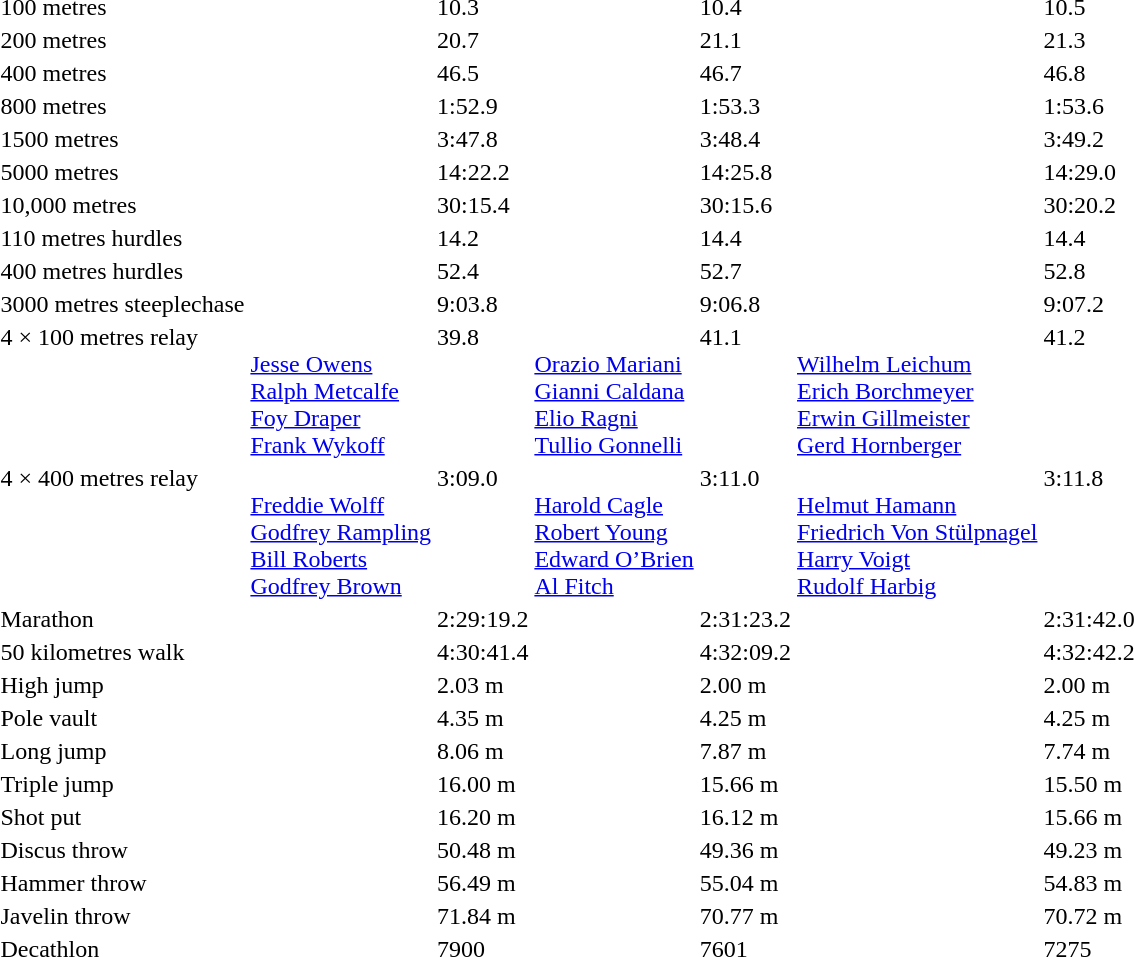<table>
<tr>
<td>100 metres<br></td>
<td></td>
<td>10.3</td>
<td></td>
<td>10.4</td>
<td></td>
<td>10.5</td>
</tr>
<tr>
<td>200 metres<br></td>
<td></td>
<td>20.7</td>
<td></td>
<td>21.1</td>
<td></td>
<td>21.3</td>
</tr>
<tr>
<td>400 metres<br></td>
<td></td>
<td>46.5</td>
<td></td>
<td>46.7</td>
<td></td>
<td>46.8</td>
</tr>
<tr>
<td>800 metres<br></td>
<td></td>
<td>1:52.9</td>
<td></td>
<td>1:53.3</td>
<td></td>
<td>1:53.6</td>
</tr>
<tr>
<td>1500 metres<br></td>
<td></td>
<td>3:47.8</td>
<td></td>
<td>3:48.4</td>
<td></td>
<td>3:49.2</td>
</tr>
<tr>
<td>5000 metres<br></td>
<td></td>
<td>14:22.2</td>
<td></td>
<td>14:25.8</td>
<td></td>
<td>14:29.0</td>
</tr>
<tr>
<td>10,000 metres<br></td>
<td></td>
<td>30:15.4</td>
<td></td>
<td>30:15.6</td>
<td></td>
<td>30:20.2</td>
</tr>
<tr>
<td>110 metres hurdles<br></td>
<td></td>
<td>14.2</td>
<td></td>
<td>14.4</td>
<td></td>
<td>14.4</td>
</tr>
<tr>
<td>400 metres hurdles<br></td>
<td></td>
<td>52.4</td>
<td></td>
<td>52.7</td>
<td></td>
<td>52.8</td>
</tr>
<tr>
<td>3000 metres steeplechase<br></td>
<td></td>
<td>9:03.8</td>
<td></td>
<td>9:06.8</td>
<td></td>
<td>9:07.2</td>
</tr>
<tr valign="top">
<td>4 × 100 metres relay<br></td>
<td><br><a href='#'>Jesse Owens</a><br><a href='#'>Ralph Metcalfe</a><br><a href='#'>Foy Draper</a><br><a href='#'>Frank Wykoff</a></td>
<td>39.8</td>
<td><br><a href='#'>Orazio Mariani</a><br><a href='#'>Gianni Caldana</a><br><a href='#'>Elio Ragni</a><br><a href='#'>Tullio Gonnelli</a></td>
<td>41.1</td>
<td><br><a href='#'>Wilhelm Leichum</a><br><a href='#'>Erich Borchmeyer</a><br><a href='#'>Erwin Gillmeister</a><br><a href='#'>Gerd Hornberger</a></td>
<td>41.2</td>
</tr>
<tr valign="top">
<td>4 × 400 metres relay<br></td>
<td><br><a href='#'>Freddie Wolff</a><br><a href='#'>Godfrey Rampling</a><br><a href='#'>Bill Roberts</a><br><a href='#'>Godfrey Brown</a></td>
<td>3:09.0</td>
<td><br><a href='#'>Harold Cagle</a><br><a href='#'>Robert Young</a><br><a href='#'>Edward O’Brien</a><br><a href='#'>Al Fitch</a></td>
<td>3:11.0</td>
<td><br><a href='#'>Helmut Hamann</a><br><a href='#'>Friedrich Von Stülpnagel</a><br><a href='#'>Harry Voigt</a><br><a href='#'>Rudolf Harbig</a></td>
<td>3:11.8</td>
</tr>
<tr>
<td>Marathon<br></td>
<td></td>
<td>2:29:19.2</td>
<td></td>
<td>2:31:23.2</td>
<td></td>
<td>2:31:42.0</td>
</tr>
<tr>
<td>50 kilometres walk<br></td>
<td></td>
<td>4:30:41.4</td>
<td></td>
<td>4:32:09.2</td>
<td></td>
<td>4:32:42.2</td>
</tr>
<tr>
<td>High jump<br></td>
<td></td>
<td>2.03 m</td>
<td></td>
<td>2.00 m</td>
<td></td>
<td>2.00 m</td>
</tr>
<tr>
<td>Pole vault<br></td>
<td></td>
<td>4.35 m</td>
<td></td>
<td>4.25 m</td>
<td></td>
<td>4.25 m</td>
</tr>
<tr>
<td>Long jump<br></td>
<td></td>
<td>8.06 m</td>
<td></td>
<td>7.87 m</td>
<td></td>
<td>7.74 m</td>
</tr>
<tr>
<td>Triple jump<br></td>
<td></td>
<td>16.00 m</td>
<td></td>
<td>15.66 m</td>
<td></td>
<td>15.50 m</td>
</tr>
<tr>
<td>Shot put<br></td>
<td></td>
<td>16.20 m</td>
<td></td>
<td>16.12 m</td>
<td></td>
<td>15.66 m</td>
</tr>
<tr>
<td>Discus throw<br></td>
<td></td>
<td>50.48 m</td>
<td></td>
<td>49.36 m</td>
<td></td>
<td>49.23 m</td>
</tr>
<tr>
<td>Hammer throw<br></td>
<td></td>
<td>56.49 m</td>
<td></td>
<td>55.04 m</td>
<td></td>
<td>54.83 m</td>
</tr>
<tr>
<td>Javelin throw<br></td>
<td></td>
<td>71.84 m</td>
<td></td>
<td>70.77 m</td>
<td></td>
<td>70.72 m</td>
</tr>
<tr>
<td>Decathlon<br></td>
<td></td>
<td>7900</td>
<td></td>
<td>7601</td>
<td></td>
<td>7275</td>
</tr>
</table>
